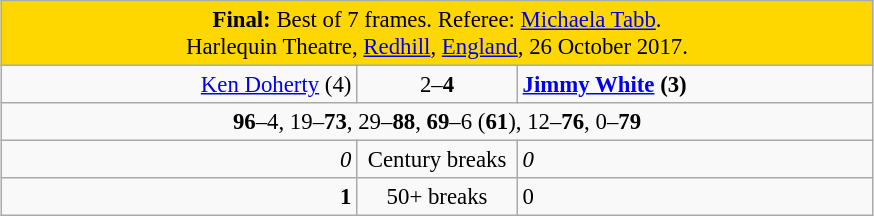<table class="wikitable" style="font-size: 95%; margin: 1em auto 1em auto;">
<tr>
<td colspan="3" align="center" bgcolor="#ffd700"><strong>Final:</strong> Best of 7 frames. Referee: <a href='#'>Michaela Tabb</a>.<br>Harlequin Theatre, <a href='#'>Redhill</a>, <a href='#'>England</a>, 26 October 2017.</td>
</tr>
<tr>
<td width="230" align="right"><a href='#'>Ken Doherty</a> (4)<br></td>
<td width="100" align="center">2–<strong>4</strong></td>
<td width="230"><strong><a href='#'>Jimmy White</a> (3)</strong><br></td>
</tr>
<tr>
<td colspan="3" align="center" style="font-size: 100%"><strong>96</strong>–4, 19–<strong>73</strong>, 29–<strong>88</strong>, <strong>69</strong>–6 (<strong>61</strong>), 12–<strong>76</strong>, 0–<strong>79</strong></td>
</tr>
<tr>
<td align="right"><em>0</em></td>
<td align="center">Century breaks</td>
<td><em>0</em></td>
</tr>
<tr>
<td align="right"><strong>1</strong></td>
<td align="center">50+ breaks</td>
<td>0</td>
</tr>
</table>
